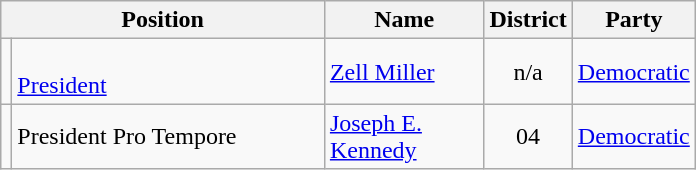<table class="wikitable">
<tr>
<th colspan=2 align=center>Position</th>
<th width="099" align=center>Name</th>
<th align=center>District</th>
<th align=center>Party</th>
</tr>
<tr>
<td></td>
<td width="201"><br><a href='#'>President</a></td>
<td><a href='#'>Zell Miller</a></td>
<td align=center>n/a</td>
<td><a href='#'>Democratic</a></td>
</tr>
<tr>
<td></td>
<td>President Pro Tempore</td>
<td><a href='#'>Joseph E. Kennedy</a></td>
<td align=center>04</td>
<td><a href='#'>Democratic</a></td>
</tr>
</table>
